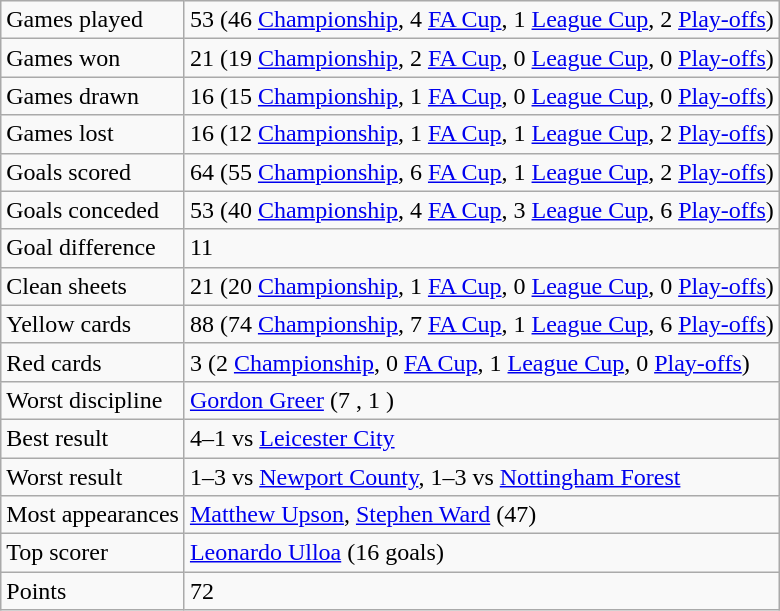<table class="wikitable">
<tr>
<td>Games played</td>
<td>53 (46 <a href='#'>Championship</a>, 4 <a href='#'>FA Cup</a>, 1 <a href='#'>League Cup</a>, 2 <a href='#'>Play-offs</a>)</td>
</tr>
<tr>
<td>Games won</td>
<td>21 (19 <a href='#'>Championship</a>, 2 <a href='#'>FA Cup</a>, 0 <a href='#'>League Cup</a>, 0 <a href='#'>Play-offs</a>)</td>
</tr>
<tr>
<td>Games drawn</td>
<td>16 (15 <a href='#'>Championship</a>, 1 <a href='#'>FA Cup</a>, 0 <a href='#'>League Cup</a>, 0 <a href='#'>Play-offs</a>)</td>
</tr>
<tr>
<td>Games lost</td>
<td>16 (12 <a href='#'>Championship</a>, 1 <a href='#'>FA Cup</a>, 1 <a href='#'>League Cup</a>, 2 <a href='#'>Play-offs</a>)</td>
</tr>
<tr>
<td>Goals scored</td>
<td>64 (55 <a href='#'>Championship</a>, 6 <a href='#'>FA Cup</a>, 1 <a href='#'>League Cup</a>, 2 <a href='#'>Play-offs</a>)</td>
</tr>
<tr>
<td>Goals conceded</td>
<td>53 (40 <a href='#'>Championship</a>, 4 <a href='#'>FA Cup</a>, 3 <a href='#'>League Cup</a>, 6 <a href='#'>Play-offs</a>)</td>
</tr>
<tr>
<td>Goal difference</td>
<td>11</td>
</tr>
<tr>
<td>Clean sheets</td>
<td>21 (20 <a href='#'>Championship</a>, 1 <a href='#'>FA Cup</a>, 0 <a href='#'>League Cup</a>, 0 <a href='#'>Play-offs</a>)</td>
</tr>
<tr>
<td>Yellow cards</td>
<td>88 (74 <a href='#'>Championship</a>, 7 <a href='#'>FA Cup</a>, 1 <a href='#'>League Cup</a>, 6 <a href='#'>Play-offs</a>)</td>
</tr>
<tr>
<td>Red cards</td>
<td>3 (2 <a href='#'>Championship</a>, 0 <a href='#'>FA Cup</a>, 1 <a href='#'>League Cup</a>, 0 <a href='#'>Play-offs</a>)</td>
</tr>
<tr>
<td>Worst discipline</td>
<td><a href='#'>Gordon Greer</a> (7 , 1 )</td>
</tr>
<tr>
<td>Best result</td>
<td>4–1 vs <a href='#'>Leicester City</a></td>
</tr>
<tr>
<td>Worst result</td>
<td>1–3 vs <a href='#'>Newport County</a>, 1–3 vs <a href='#'>Nottingham Forest</a></td>
</tr>
<tr>
<td>Most appearances</td>
<td><a href='#'>Matthew Upson</a>, <a href='#'>Stephen Ward</a> (47)</td>
</tr>
<tr>
<td>Top scorer</td>
<td><a href='#'>Leonardo Ulloa</a> (16 goals)</td>
</tr>
<tr>
<td>Points</td>
<td>72</td>
</tr>
</table>
